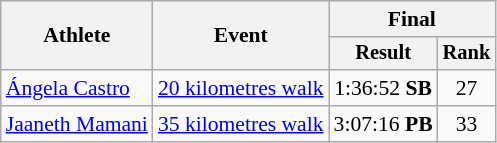<table class=wikitable style=font-size:90%>
<tr>
<th rowspan=2>Athlete</th>
<th rowspan=2>Event</th>
<th colspan=2>Final</th>
</tr>
<tr style=font-size:95%>
<th>Result</th>
<th>Rank</th>
</tr>
<tr align=center>
<td align=left><a href='#'>Ángela Castro</a></td>
<td align=left><a href='#'>20 kilometres walk</a></td>
<td>1:36:52 <strong>SB</strong></td>
<td>27</td>
</tr>
<tr align=center>
<td align=left><a href='#'>Jaaneth Mamani</a></td>
<td align=left><a href='#'>35 kilometres walk</a></td>
<td>3:07:16 <strong>PB</strong></td>
<td>33</td>
</tr>
</table>
